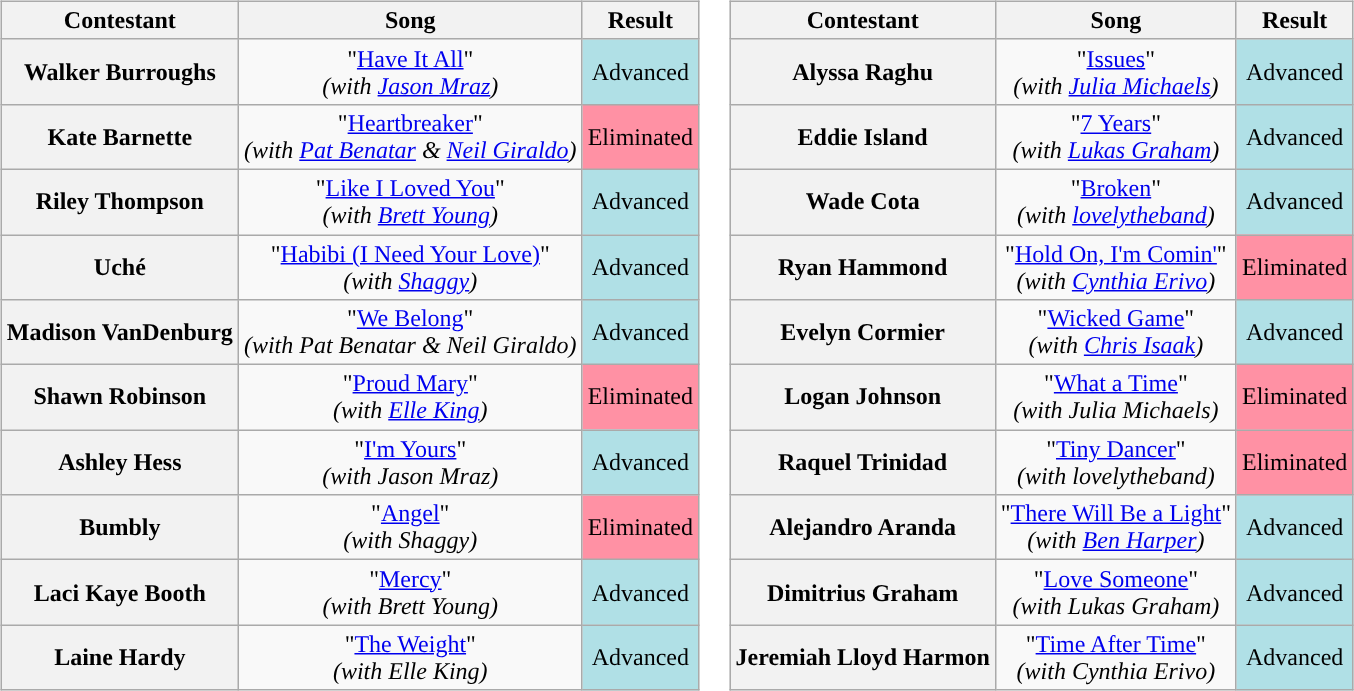<table>
<tr>
<td valign="top"><br><table class="wikitable" style="text-align:center">
<tr>
<th scope="col">Contestant</th>
<th scope="col">Song</th>
<th scope="col">Result</th>
</tr>
<tr>
<th scope="row">Walker Burroughs</th>
<td>"<a href='#'>Have It All</a>"<br><em>(with <a href='#'>Jason Mraz</a>)</em></td>
<td style="background:#B0E0E6;">Advanced</td>
</tr>
<tr>
<th scope="row">Kate Barnette</th>
<td>"<a href='#'>Heartbreaker</a>"<br><em>(with <a href='#'>Pat Benatar</a> & <a href='#'>Neil Giraldo</a>)</em></td>
<td style="background:#FF91A4;">Eliminated</td>
</tr>
<tr>
<th scope="row">Riley Thompson</th>
<td>"<a href='#'>Like I Loved You</a>"<br><em>(with <a href='#'>Brett Young</a>)</em></td>
<td style="background:#B0E0E6;">Advanced</td>
</tr>
<tr>
<th scope="row">Uché</th>
<td>"<a href='#'>Habibi (I Need Your Love)</a>"<br><em>(with <a href='#'>Shaggy</a>)</em></td>
<td style="background:#B0E0E6;">Advanced</td>
</tr>
<tr>
<th scope="row">Madison VanDenburg</th>
<td>"<a href='#'>We Belong</a>"<br><em>(with Pat Benatar & Neil Giraldo)</em></td>
<td style="background:#B0E0E6;">Advanced</td>
</tr>
<tr>
<th scope="row">Shawn Robinson</th>
<td>"<a href='#'>Proud Mary</a>"<br><em>(with <a href='#'>Elle King</a>)</em></td>
<td style="background:#FF91A4;">Eliminated</td>
</tr>
<tr>
<th scope="row">Ashley Hess</th>
<td>"<a href='#'>I'm Yours</a>"<br><em>(with Jason Mraz)</em></td>
<td style="background:#B0E0E6;">Advanced</td>
</tr>
<tr>
<th scope="row">Bumbly</th>
<td>"<a href='#'>Angel</a>"<br><em>(with Shaggy)</em></td>
<td style="background:#FF91A4;">Eliminated</td>
</tr>
<tr>
<th scope="row">Laci Kaye Booth</th>
<td>"<a href='#'>Mercy</a>"<br><em>(with Brett Young)</em></td>
<td style="background:#B0E0E6;">Advanced</td>
</tr>
<tr>
<th scope="row">Laine Hardy</th>
<td>"<a href='#'>The Weight</a>"<br><em>(with Elle King)</em></td>
<td style="background:#B0E0E6;">Advanced</td>
</tr>
</table>
</td>
<td valign="top"><br><table class="wikitable" style="text-align:center">
<tr>
<th scope="col">Contestant</th>
<th scope="col">Song</th>
<th scope="col">Result</th>
</tr>
<tr>
<th scope="row">Alyssa Raghu</th>
<td>"<a href='#'>Issues</a>"<br><em>(with <a href='#'>Julia Michaels</a>)</em></td>
<td style="background:#B0E0E6;">Advanced</td>
</tr>
<tr>
<th scope="row">Eddie Island</th>
<td>"<a href='#'>7 Years</a>"<br><em>(with <a href='#'>Lukas Graham</a>)</em></td>
<td style="background:#B0E0E6;">Advanced</td>
</tr>
<tr>
<th scope="row">Wade Cota</th>
<td>"<a href='#'>Broken</a>"<br><em>(with <a href='#'>lovelytheband</a>)</em></td>
<td style="background:#B0E0E6;">Advanced</td>
</tr>
<tr>
<th scope="row">Ryan Hammond</th>
<td>"<a href='#'>Hold On, I'm Comin'</a>"<br><em>(with <a href='#'>Cynthia Erivo</a>)</em></td>
<td style="background:#FF91A4;">Eliminated</td>
</tr>
<tr>
<th scope="row">Evelyn Cormier</th>
<td>"<a href='#'>Wicked Game</a>"<br><em>(with <a href='#'>Chris Isaak</a>)</em></td>
<td style="background:#B0E0E6;">Advanced</td>
</tr>
<tr>
<th scope="row">Logan Johnson</th>
<td>"<a href='#'>What a Time</a>"<br><em>(with Julia Michaels)</em></td>
<td style="background:#FF91A4;">Eliminated</td>
</tr>
<tr>
<th scope="row">Raquel Trinidad</th>
<td>"<a href='#'>Tiny Dancer</a>"<br><em>(with lovelytheband)</em></td>
<td style="background:#FF91A4;">Eliminated</td>
</tr>
<tr>
<th scope="row">Alejandro Aranda</th>
<td>"<a href='#'>There Will Be a Light</a>"<br><em>(with <a href='#'>Ben Harper</a>)</em></td>
<td style="background:#B0E0E6;">Advanced</td>
</tr>
<tr>
<th scope="row">Dimitrius Graham</th>
<td>"<a href='#'>Love Someone</a>"<br><em>(with Lukas Graham)</em></td>
<td style="background:#B0E0E6;">Advanced</td>
</tr>
<tr>
<th scope="row">Jeremiah Lloyd Harmon</th>
<td>"<a href='#'>Time After Time</a>"<br><em>(with Cynthia Erivo)</em></td>
<td style="background:#B0E0E6;">Advanced</td>
</tr>
</table>
</td>
</tr>
</table>
